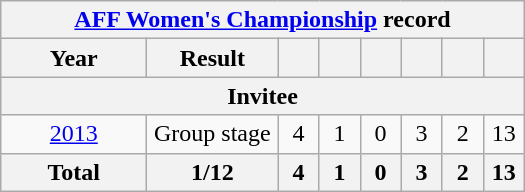<table class="wikitable" style="text-align: center;">
<tr>
<th colspan=9><a href='#'>AFF Women's Championship</a> record</th>
</tr>
<tr>
<th width="90">Year</th>
<th width="80">Result</th>
<th width="20"></th>
<th width="20"></th>
<th width="20"></th>
<th width="20"></th>
<th width="20"></th>
<th width="20"></th>
</tr>
<tr>
<th colspan=8>Invitee</th>
</tr>
<tr>
<td> <a href='#'>2013</a></td>
<td>Group stage</td>
<td>4</td>
<td>1</td>
<td>0</td>
<td>3</td>
<td>2</td>
<td>13</td>
</tr>
<tr>
<th>Total</th>
<th>1/12</th>
<th>4</th>
<th>1</th>
<th>0</th>
<th>3</th>
<th>2</th>
<th>13</th>
</tr>
</table>
